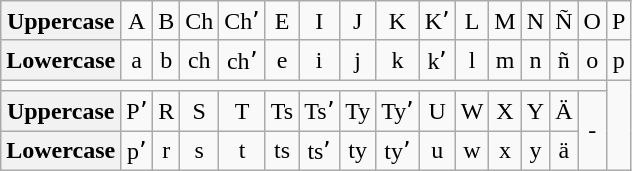<table class="wikitable" style="text-align: center">
<tr>
<th>Uppercase</th>
<td>A</td>
<td>B</td>
<td>Ch</td>
<td>Chʼ</td>
<td>E</td>
<td>I</td>
<td>J</td>
<td>K</td>
<td>Kʼ</td>
<td>L</td>
<td>M</td>
<td>N</td>
<td>Ñ</td>
<td>O</td>
<td>P</td>
</tr>
<tr>
<th>Lowercase</th>
<td>a</td>
<td>b</td>
<td>ch</td>
<td>chʼ</td>
<td>e</td>
<td>i</td>
<td>j</td>
<td>k</td>
<td>kʼ</td>
<td>l</td>
<td>m</td>
<td>n</td>
<td>ñ</td>
<td>o</td>
<td>p</td>
</tr>
<tr>
<td colspan="15"></td>
</tr>
<tr>
<th>Uppercase</th>
<td>Pʼ</td>
<td>R</td>
<td>S</td>
<td>T</td>
<td>Ts</td>
<td>Tsʼ</td>
<td>Ty</td>
<td>Tyʼ</td>
<td>U</td>
<td>W</td>
<td>X</td>
<td>Y</td>
<td>Ä</td>
<td rowspan="2">-</td>
</tr>
<tr>
<th>Lowercase</th>
<td>pʼ</td>
<td>r</td>
<td>s</td>
<td>t</td>
<td>ts</td>
<td>tsʼ</td>
<td>ty</td>
<td>tyʼ</td>
<td>u</td>
<td>w</td>
<td>x</td>
<td>y</td>
<td>ä</td>
</tr>
</table>
